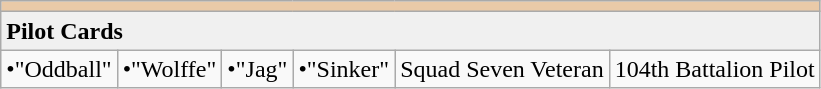<table class="wikitable sortable">
<tr style="background:#EACAA8;">
<td colspan="8"></td>
</tr>
<tr style="background:#f0f0f0;">
<td colspan="7"><strong>Pilot Cards</strong></td>
</tr>
<tr>
<td>•"Oddball"</td>
<td>•"Wolffe"</td>
<td>•"Jag"</td>
<td>•"Sinker"</td>
<td>Squad Seven Veteran</td>
<td>104th Battalion Pilot</td>
</tr>
</table>
